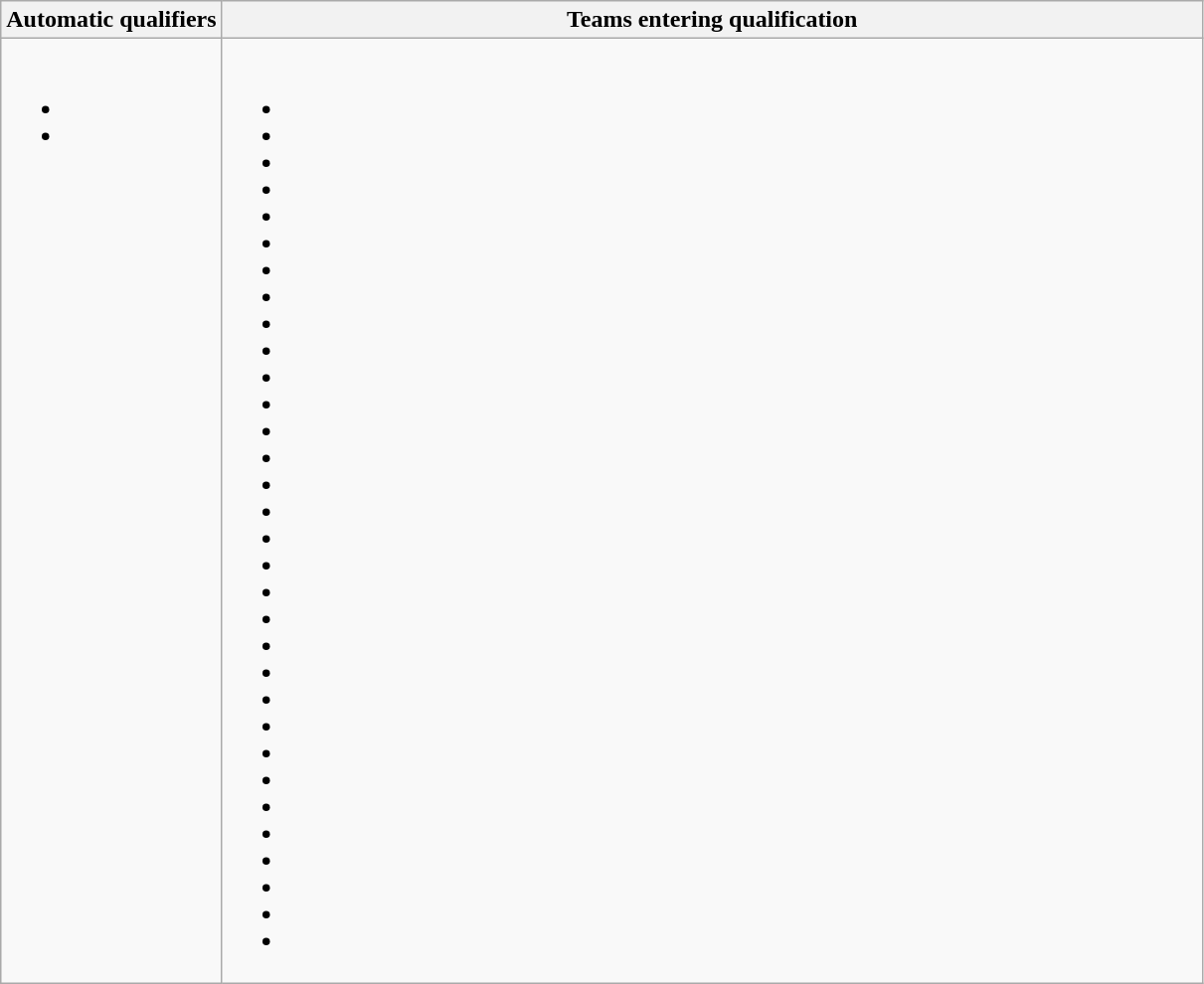<table class="wikitable">
<tr>
<th>Automatic qualifiers</th>
<th width=650>Teams entering qualification</th>
</tr>
<tr>
<td valign=top><br><ul><li><strong></strong></li><li><strong></strong></li></ul></td>
<td valign=top><br><ul><li></li><li></li><li></li><li></li><li></li><li></li><li></li><li></li><li></li><li></li><li></li><li></li><li></li><li></li><li></li><li></li><li></li><li></li><li></li><li></li><li></li><li></li><li></li><li></li><li></li><li></li><li></li><li></li><li></li><li></li><li></li><li></li></ul></td>
</tr>
</table>
